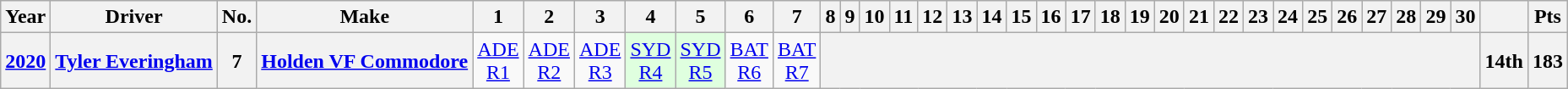<table class="wikitable mw-collapsible mw-collapsed" style="text-align:center; ">
<tr>
<th>Year</th>
<th>Driver</th>
<th>No.</th>
<th>Make</th>
<th>1</th>
<th>2</th>
<th>3</th>
<th>4</th>
<th>5</th>
<th>6</th>
<th>7</th>
<th>8</th>
<th>9</th>
<th>10</th>
<th>11</th>
<th>12</th>
<th>13</th>
<th>14</th>
<th>15</th>
<th>16</th>
<th>17</th>
<th>18</th>
<th>19</th>
<th>20</th>
<th>21</th>
<th>22</th>
<th>23</th>
<th>24</th>
<th>25</th>
<th>26</th>
<th>27</th>
<th>28</th>
<th>29</th>
<th>30</th>
<th></th>
<th>Pts</th>
</tr>
<tr>
<th><a href='#'>2020</a></th>
<th><a href='#'>Tyler Everingham</a></th>
<th>7</th>
<th><a href='#'>Holden VF Commodore</a></th>
<td style="background: #"><a href='#'>ADE<br>R1</a><br></td>
<td style="background: #"><a href='#'>ADE<br>R2</a><br></td>
<td style="background: #"><a href='#'>ADE<br>R3</a><br></td>
<td style="background: #dfffdf"><a href='#'>SYD<br>R4</a><br></td>
<td style="background: #dfffdf"><a href='#'>SYD<br>R5</a><br></td>
<td style="background: #"><a href='#'>BAT<br>R6</a><br></td>
<td style="background: #"><a href='#'>BAT<br>R7</a><br></td>
<th colspan=23></th>
<th>14th</th>
<th>183</th>
</tr>
</table>
